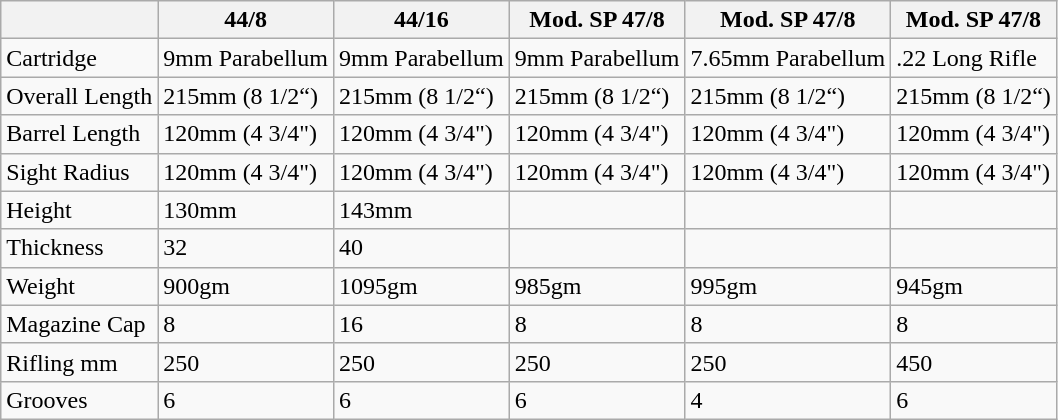<table class="wikitable">
<tr>
<th></th>
<th>44/8</th>
<th>44/16</th>
<th>Mod. SP 47/8</th>
<th>Mod. SP 47/8</th>
<th>Mod. SP 47/8</th>
</tr>
<tr>
<td>Cartridge</td>
<td>9mm Parabellum</td>
<td>9mm Parabellum</td>
<td>9mm Parabellum</td>
<td>7.65mm Parabellum</td>
<td>.22 Long Rifle</td>
</tr>
<tr>
<td>Overall Length</td>
<td>215mm (8 1/2“)</td>
<td>215mm (8 1/2“)</td>
<td>215mm (8 1/2“)</td>
<td>215mm (8 1/2“)</td>
<td>215mm (8 1/2“)</td>
</tr>
<tr>
<td>Barrel Length</td>
<td>120mm (4 3/4")</td>
<td>120mm (4 3/4")</td>
<td>120mm (4 3/4")</td>
<td>120mm (4 3/4")</td>
<td>120mm (4 3/4")</td>
</tr>
<tr>
<td>Sight Radius</td>
<td>120mm (4 3/4")</td>
<td>120mm (4 3/4")</td>
<td>120mm (4 3/4")</td>
<td>120mm (4 3/4")</td>
<td>120mm (4 3/4")</td>
</tr>
<tr>
<td>Height</td>
<td>130mm</td>
<td>143mm</td>
<td></td>
<td></td>
<td></td>
</tr>
<tr>
<td>Thickness</td>
<td>32</td>
<td>40</td>
<td></td>
<td></td>
<td></td>
</tr>
<tr>
<td>Weight</td>
<td>900gm</td>
<td>1095gm</td>
<td>985gm</td>
<td>995gm</td>
<td>945gm</td>
</tr>
<tr>
<td>Magazine Cap</td>
<td>8</td>
<td>16</td>
<td>8</td>
<td>8</td>
<td>8</td>
</tr>
<tr>
<td>Rifling mm</td>
<td>250</td>
<td>250</td>
<td>250</td>
<td>250</td>
<td>450</td>
</tr>
<tr>
<td>Grooves</td>
<td>6</td>
<td>6</td>
<td>6</td>
<td>4</td>
<td>6</td>
</tr>
</table>
